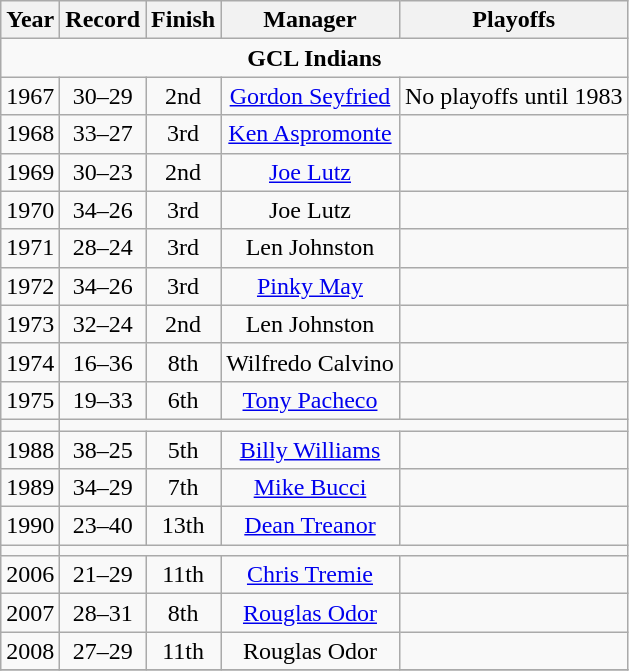<table class="wikitable">
<tr>
<th>Year</th>
<th>Record</th>
<th>Finish</th>
<th>Manager</th>
<th>Playoffs</th>
</tr>
<tr align=center>
<td align=center colspan=5><strong>GCL Indians</strong></td>
</tr>
<tr align=center>
<td>1967</td>
<td>30–29</td>
<td>2nd</td>
<td><a href='#'>Gordon Seyfried</a></td>
<td>No playoffs until 1983</td>
</tr>
<tr align=center>
<td>1968</td>
<td>33–27</td>
<td>3rd</td>
<td><a href='#'>Ken Aspromonte</a></td>
<td></td>
</tr>
<tr align=center>
<td>1969</td>
<td>30–23</td>
<td>2nd</td>
<td><a href='#'>Joe Lutz</a></td>
<td></td>
</tr>
<tr align=center>
<td>1970</td>
<td>34–26</td>
<td>3rd</td>
<td>Joe Lutz</td>
<td></td>
</tr>
<tr align=center>
<td>1971</td>
<td>28–24</td>
<td>3rd</td>
<td>Len Johnston</td>
<td></td>
</tr>
<tr align=center>
<td>1972</td>
<td>34–26</td>
<td>3rd</td>
<td><a href='#'>Pinky May</a></td>
<td></td>
</tr>
<tr align=center>
<td>1973</td>
<td>32–24</td>
<td>2nd</td>
<td>Len Johnston</td>
<td></td>
</tr>
<tr align=center>
<td>1974</td>
<td>16–36</td>
<td>8th</td>
<td>Wilfredo Calvino</td>
<td></td>
</tr>
<tr align=center>
<td>1975</td>
<td>19–33</td>
<td>6th</td>
<td><a href='#'>Tony Pacheco</a></td>
<td></td>
</tr>
<tr align=center>
<td></td>
</tr>
<tr align=center>
<td>1988</td>
<td>38–25</td>
<td>5th</td>
<td><a href='#'>Billy Williams</a></td>
<td></td>
</tr>
<tr align=center>
<td>1989</td>
<td>34–29</td>
<td>7th</td>
<td><a href='#'>Mike Bucci</a></td>
<td></td>
</tr>
<tr align=center>
<td>1990</td>
<td>23–40</td>
<td>13th</td>
<td><a href='#'>Dean Treanor</a></td>
<td></td>
</tr>
<tr align=center>
<td></td>
</tr>
<tr align=center>
<td>2006</td>
<td>21–29</td>
<td>11th</td>
<td><a href='#'>Chris Tremie</a></td>
<td></td>
</tr>
<tr align=center>
<td>2007</td>
<td>28–31</td>
<td>8th</td>
<td><a href='#'>Rouglas Odor</a></td>
<td></td>
</tr>
<tr align=center>
<td>2008</td>
<td>27–29</td>
<td>11th</td>
<td>Rouglas Odor</td>
<td></td>
</tr>
<tr align=center>
</tr>
</table>
